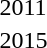<table>
<tr>
<td rowspan=2>2011<br></td>
<td rowspan=2></td>
<td rowspan=2></td>
<td></td>
</tr>
<tr>
<td></td>
</tr>
<tr>
<td rowspan=2>2015<br></td>
<td rowspan=2></td>
<td rowspan=2></td>
<td></td>
</tr>
<tr>
<td></td>
</tr>
</table>
